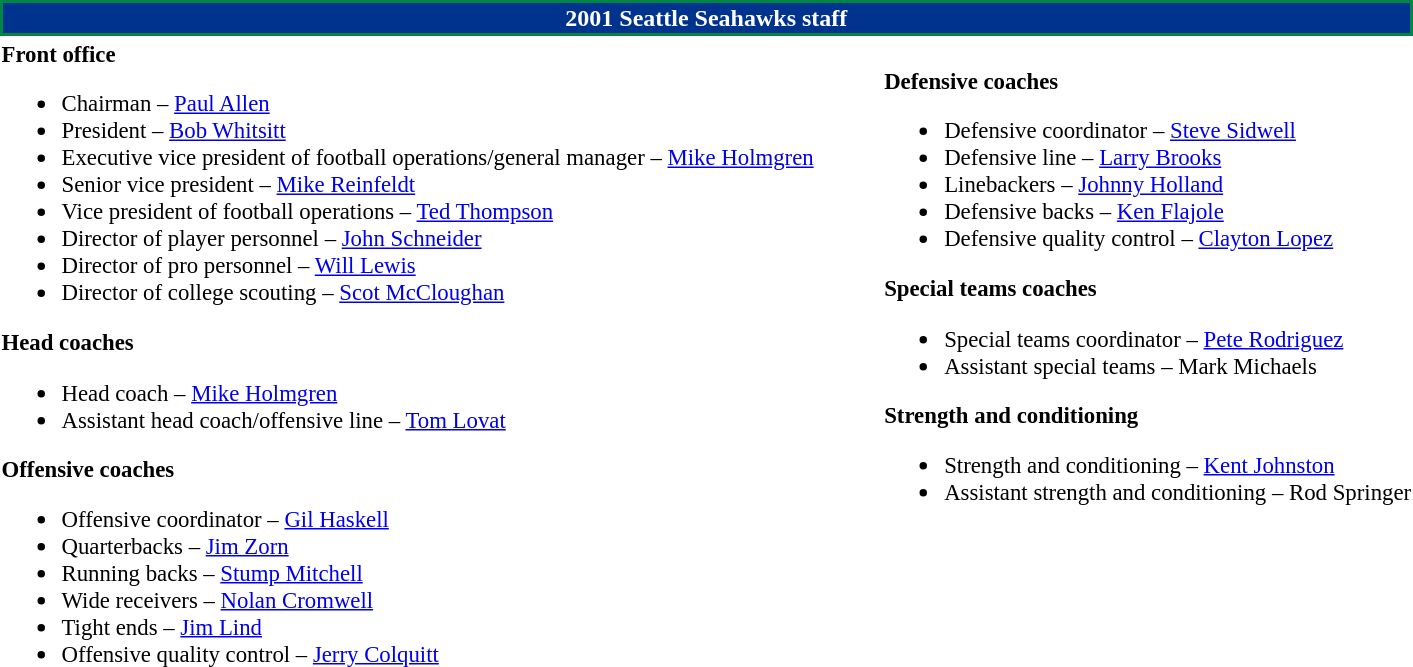<table class="toccolours" style="text-align: left;">
<tr>
<th colspan="7" style="background:#00338d; color:white; border:2px solid #008542; text-align:center;"><strong>2001 Seattle Seahawks staff</strong></th>
</tr>
<tr>
<td style="font-size:95%; vertical-align:top;"><strong>Front office</strong><br><ul><li>Chairman – <a href='#'>Paul Allen</a></li><li>President – <a href='#'>Bob Whitsitt</a></li><li>Executive vice president of football operations/general manager – <a href='#'>Mike Holmgren</a></li><li>Senior vice president – <a href='#'>Mike Reinfeldt</a></li><li>Vice president of football operations – <a href='#'>Ted Thompson</a></li><li>Director of player personnel – <a href='#'>John Schneider</a></li><li>Director of pro personnel – <a href='#'>Will Lewis</a></li><li>Director of college scouting – <a href='#'>Scot McCloughan</a></li></ul><strong>Head coaches</strong><ul><li>Head coach – <a href='#'>Mike Holmgren</a></li><li>Assistant head coach/offensive line – <a href='#'>Tom Lovat</a></li></ul><strong>Offensive coaches</strong><ul><li>Offensive coordinator – <a href='#'>Gil Haskell</a></li><li>Quarterbacks – <a href='#'>Jim Zorn</a></li><li>Running backs – <a href='#'>Stump Mitchell</a></li><li>Wide receivers – <a href='#'>Nolan Cromwell</a></li><li>Tight ends – <a href='#'>Jim Lind</a></li><li>Offensive quality control – <a href='#'>Jerry Colquitt</a></li></ul></td>
<td width="35"> </td>
<td valign="top"></td>
<td style="font-size:95%; vertical-align:top;"><br><strong>Defensive coaches</strong><ul><li>Defensive coordinator – <a href='#'>Steve Sidwell</a></li><li>Defensive line – <a href='#'>Larry Brooks</a></li><li>Linebackers – <a href='#'>Johnny Holland</a></li><li>Defensive backs – <a href='#'>Ken Flajole</a></li><li>Defensive quality control – <a href='#'>Clayton Lopez</a></li></ul><strong>Special teams coaches</strong><ul><li>Special teams coordinator – <a href='#'>Pete Rodriguez</a></li><li>Assistant special teams – Mark Michaels</li></ul><strong>Strength and conditioning</strong><ul><li>Strength and conditioning – <a href='#'>Kent Johnston</a></li><li>Assistant strength and conditioning – Rod Springer</li></ul></td>
</tr>
</table>
